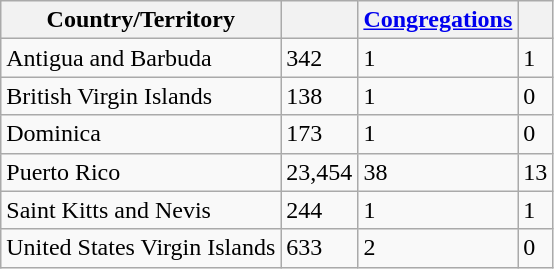<table class="wikitable sortable defaultright col1left">
<tr>
<th>Country/Territory</th>
<th></th>
<th><a href='#'>Congregations</a></th>
<th></th>
</tr>
<tr>
<td> Antigua and Barbuda</td>
<td>342</td>
<td>1</td>
<td>1</td>
</tr>
<tr>
<td> British Virgin Islands</td>
<td>138</td>
<td>1</td>
<td>0</td>
</tr>
<tr>
<td> Dominica</td>
<td>173</td>
<td>1</td>
<td>0</td>
</tr>
<tr>
<td> Puerto Rico</td>
<td>23,454</td>
<td>38</td>
<td>13</td>
</tr>
<tr>
<td> Saint Kitts and Nevis</td>
<td>244</td>
<td>1</td>
<td>1</td>
</tr>
<tr>
<td> United States Virgin Islands</td>
<td>633</td>
<td>2</td>
<td>0</td>
</tr>
</table>
